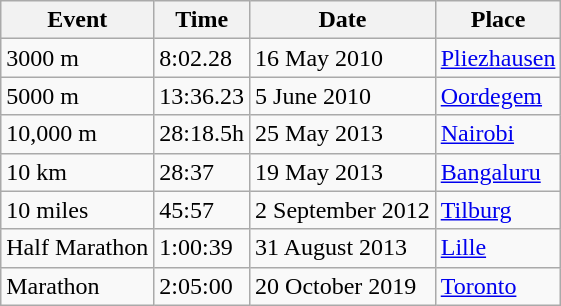<table class="wikitable">
<tr>
<th>Event</th>
<th>Time</th>
<th>Date</th>
<th>Place</th>
</tr>
<tr>
<td>3000 m</td>
<td>8:02.28</td>
<td>16 May 2010</td>
<td><a href='#'>Pliezhausen</a></td>
</tr>
<tr>
<td>5000 m</td>
<td>13:36.23</td>
<td>5 June 2010</td>
<td><a href='#'>Oordegem</a></td>
</tr>
<tr>
<td>10,000 m</td>
<td>28:18.5h</td>
<td>25 May 2013</td>
<td><a href='#'>Nairobi</a></td>
</tr>
<tr>
<td>10 km</td>
<td>28:37</td>
<td>19 May 2013</td>
<td><a href='#'>Bangaluru</a></td>
</tr>
<tr>
<td>10 miles</td>
<td>45:57</td>
<td>2 September 2012</td>
<td><a href='#'>Tilburg</a></td>
</tr>
<tr>
<td>Half Marathon</td>
<td>1:00:39</td>
<td>31 August 2013</td>
<td><a href='#'>Lille</a></td>
</tr>
<tr>
<td>Marathon</td>
<td>2:05:00</td>
<td>20 October 2019</td>
<td><a href='#'>Toronto</a></td>
</tr>
</table>
